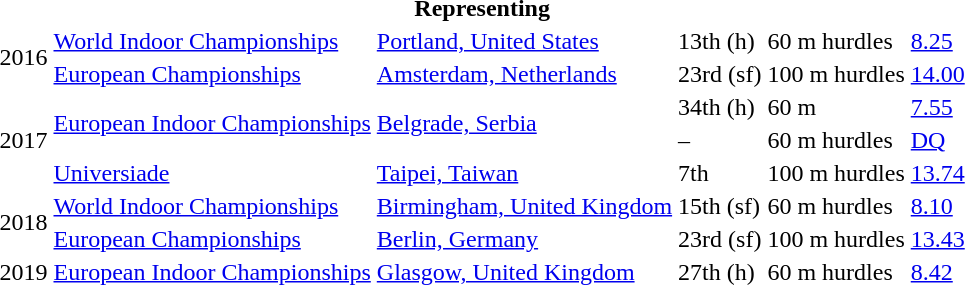<table>
<tr>
<th colspan="6">Representing </th>
</tr>
<tr>
<td rowspan=2>2016</td>
<td><a href='#'>World Indoor Championships</a></td>
<td><a href='#'>Portland, United States</a></td>
<td>13th (h)</td>
<td>60 m hurdles</td>
<td><a href='#'>8.25</a></td>
</tr>
<tr>
<td><a href='#'>European Championships</a></td>
<td><a href='#'>Amsterdam, Netherlands</a></td>
<td>23rd (sf)</td>
<td>100 m hurdles</td>
<td><a href='#'>14.00</a></td>
</tr>
<tr>
<td rowspan=3>2017</td>
<td rowspan=2><a href='#'>European Indoor Championships</a></td>
<td rowspan=2><a href='#'>Belgrade, Serbia</a></td>
<td>34th (h)</td>
<td>60 m</td>
<td><a href='#'>7.55</a></td>
</tr>
<tr>
<td>–</td>
<td>60 m hurdles</td>
<td><a href='#'>DQ</a></td>
</tr>
<tr>
<td><a href='#'>Universiade</a></td>
<td><a href='#'>Taipei, Taiwan</a></td>
<td>7th</td>
<td>100 m hurdles</td>
<td><a href='#'>13.74</a></td>
</tr>
<tr>
<td rowspan=2>2018</td>
<td><a href='#'>World Indoor Championships</a></td>
<td><a href='#'>Birmingham, United Kingdom</a></td>
<td>15th (sf)</td>
<td>60 m hurdles</td>
<td><a href='#'>8.10</a></td>
</tr>
<tr>
<td><a href='#'>European Championships</a></td>
<td><a href='#'>Berlin, Germany</a></td>
<td>23rd (sf)</td>
<td>100 m hurdles</td>
<td><a href='#'>13.43</a></td>
</tr>
<tr>
<td>2019</td>
<td><a href='#'>European Indoor Championships</a></td>
<td><a href='#'>Glasgow, United Kingdom</a></td>
<td>27th (h)</td>
<td>60 m hurdles</td>
<td><a href='#'>8.42</a></td>
</tr>
</table>
